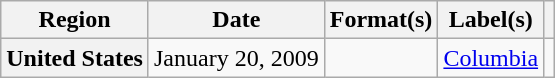<table class="wikitable plainrowheaders">
<tr>
<th scope="col">Region</th>
<th scope="col">Date</th>
<th scope="col">Format(s)</th>
<th scope="col">Label(s)</th>
<th scope="col"></th>
</tr>
<tr>
<th scope="row">United States</th>
<td>January 20, 2009</td>
<td></td>
<td><a href='#'>Columbia</a></td>
<td></td>
</tr>
</table>
